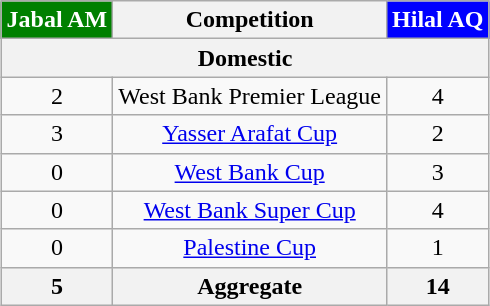<table class="wikitable sortable"  style="width:auto; margin:auto;">
<tr>
<th ! style="color:#ffffff; background-color:#008000;">Jabal AM</th>
<th>Competition</th>
<th ! style="color:#ffffff; background-color:#0000FF;">Hilal AQ</th>
</tr>
<tr style="text-align:center;">
<th colspan="3">Domestic</th>
</tr>
<tr style="text-align:center;">
<td>2</td>
<td>West Bank Premier League</td>
<td>4</td>
</tr>
<tr style="text-align:center;">
<td>3</td>
<td><a href='#'>Yasser Arafat Cup</a></td>
<td>2</td>
</tr>
<tr style="text-align:center;">
<td>0</td>
<td><a href='#'>West Bank Cup</a></td>
<td>3</td>
</tr>
<tr style="text-align:center;">
<td>0</td>
<td><a href='#'>West Bank Super Cup</a></td>
<td>4</td>
</tr>
<tr style="text-align:center;">
<td>0</td>
<td><a href='#'>Palestine Cup</a></td>
<td>1</td>
</tr>
<tr align="center">
<th><strong>5</strong></th>
<th><strong>Aggregate</strong></th>
<th><strong>14</strong></th>
</tr>
</table>
